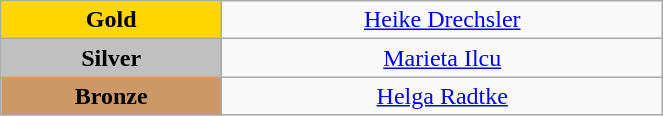<table class="wikitable" style="text-align:center; " width="35%">
<tr>
<td bgcolor="gold"><strong>Gold</strong></td>
<td><a href='#'>Heike Drechsler</a><br>  <small><em></em></small></td>
</tr>
<tr>
<td bgcolor="silver"><strong>Silver</strong></td>
<td><a href='#'>Marieta Ilcu</a><br>  <small><em></em></small></td>
</tr>
<tr>
<td bgcolor="CC9966"><strong>Bronze</strong></td>
<td><a href='#'>Helga Radtke</a><br>  <small><em></em></small></td>
</tr>
</table>
